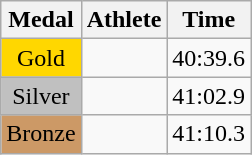<table class="wikitable">
<tr>
<th>Medal</th>
<th>Athlete</th>
<th>Time</th>
</tr>
<tr>
<td style="text-align:center;background-color:gold;">Gold</td>
<td></td>
<td>40:39.6</td>
</tr>
<tr>
<td style="text-align:center;background-color:silver;">Silver</td>
<td></td>
<td>41:02.9</td>
</tr>
<tr>
<td style="text-align:center;background-color:#CC9966;">Bronze</td>
<td></td>
<td>41:10.3</td>
</tr>
</table>
